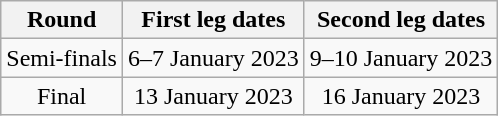<table class="wikitable" style="text-align:center">
<tr>
<th>Round</th>
<th>First leg dates</th>
<th>Second leg dates</th>
</tr>
<tr>
<td>Semi-finals</td>
<td>6–7 January 2023</td>
<td>9–10 January 2023</td>
</tr>
<tr>
<td>Final</td>
<td>13 January 2023</td>
<td>16 January 2023</td>
</tr>
</table>
